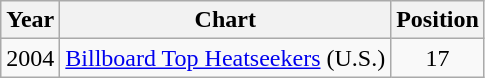<table class="wikitable">
<tr>
<th>Year</th>
<th>Chart</th>
<th>Position</th>
</tr>
<tr>
<td>2004</td>
<td><a href='#'>Billboard Top Heatseekers</a> (U.S.)</td>
<td align="center">17</td>
</tr>
</table>
